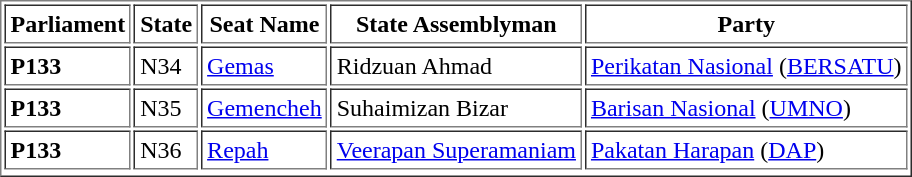<table class="toccolours sortable" cellpadding="3" border="1">
<tr>
<th align="center">Parliament</th>
<th>State</th>
<th>Seat Name</th>
<th>State Assemblyman</th>
<th>Party</th>
</tr>
<tr>
<th align="left">P133</th>
<td>N34</td>
<td><a href='#'>Gemas</a></td>
<td>Ridzuan Ahmad</td>
<td><a href='#'>Perikatan Nasional</a> (<a href='#'>BERSATU</a>)</td>
</tr>
<tr>
<th align="left">P133</th>
<td>N35</td>
<td><a href='#'>Gemencheh</a></td>
<td>Suhaimizan Bizar</td>
<td><a href='#'>Barisan Nasional</a> (<a href='#'>UMNO</a>)</td>
</tr>
<tr>
<th align="left">P133</th>
<td>N36</td>
<td><a href='#'>Repah</a></td>
<td><a href='#'>Veerapan Superamaniam</a></td>
<td><a href='#'>Pakatan Harapan</a> (<a href='#'>DAP</a>)</td>
</tr>
<tr>
</tr>
</table>
